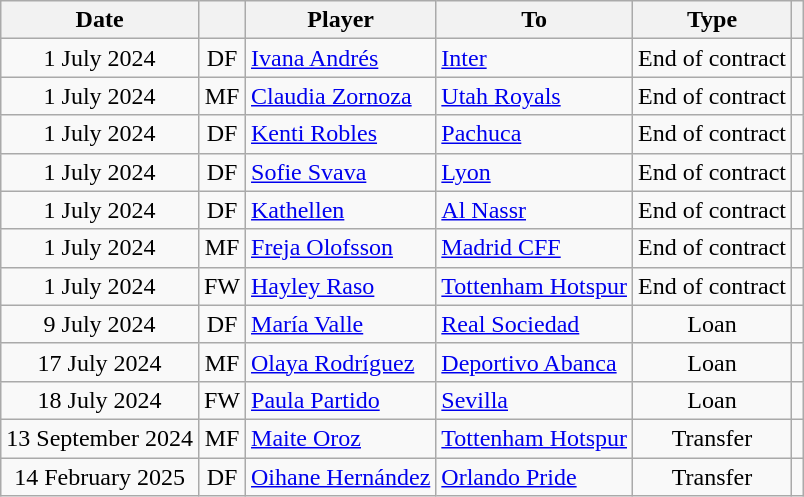<table class="wikitable" style="text-align:center">
<tr>
<th>Date</th>
<th></th>
<th>Player</th>
<th>To</th>
<th>Type</th>
<th></th>
</tr>
<tr>
<td>1 July 2024</td>
<td>DF</td>
<td align=left> <a href='#'>Ivana Andrés</a></td>
<td align=left> <a href='#'>Inter</a></td>
<td>End of contract</td>
<td></td>
</tr>
<tr>
<td>1 July 2024</td>
<td>MF</td>
<td align=left> <a href='#'>Claudia Zornoza</a></td>
<td align=left> <a href='#'>Utah Royals</a></td>
<td>End of contract</td>
<td></td>
</tr>
<tr>
<td>1 July 2024</td>
<td>DF</td>
<td align=left> <a href='#'>Kenti Robles</a></td>
<td align=left> <a href='#'>Pachuca</a></td>
<td>End of contract</td>
<td></td>
</tr>
<tr>
<td>1 July 2024</td>
<td>DF</td>
<td align=left> <a href='#'>Sofie Svava</a></td>
<td align=left> <a href='#'>Lyon</a></td>
<td>End of contract</td>
<td></td>
</tr>
<tr>
<td>1 July 2024</td>
<td>DF</td>
<td align=left> <a href='#'>Kathellen</a></td>
<td align=left> <a href='#'>Al Nassr</a></td>
<td>End of contract</td>
<td></td>
</tr>
<tr>
<td>1 July 2024</td>
<td>MF</td>
<td align=left> <a href='#'>Freja Olofsson</a></td>
<td align=left> <a href='#'>Madrid CFF</a></td>
<td>End of contract</td>
<td></td>
</tr>
<tr>
<td>1 July 2024</td>
<td>FW</td>
<td align=left> <a href='#'>Hayley Raso</a></td>
<td align=left> <a href='#'>Tottenham Hotspur</a></td>
<td>End of contract</td>
<td></td>
</tr>
<tr>
<td>9 July 2024</td>
<td>DF</td>
<td align=left> <a href='#'>María Valle</a></td>
<td align=left> <a href='#'>Real Sociedad</a></td>
<td>Loan</td>
<td></td>
</tr>
<tr>
<td>17 July 2024</td>
<td>MF</td>
<td align=left> <a href='#'>Olaya Rodríguez</a></td>
<td align=left> <a href='#'> Deportivo Abanca</a></td>
<td>Loan</td>
<td></td>
</tr>
<tr>
<td>18 July 2024</td>
<td>FW</td>
<td align=left> <a href='#'>Paula Partido</a></td>
<td align=left> <a href='#'>Sevilla</a></td>
<td>Loan</td>
<td></td>
</tr>
<tr>
<td>13 September 2024</td>
<td>MF</td>
<td align=left> <a href='#'>Maite Oroz</a></td>
<td align=left> <a href='#'>Tottenham Hotspur</a></td>
<td>Transfer</td>
<td></td>
</tr>
<tr>
<td>14 February 2025</td>
<td>DF</td>
<td align=left> <a href='#'>Oihane Hernández</a></td>
<td align=left> <a href='#'>Orlando Pride</a></td>
<td>Transfer</td>
<td></td>
</tr>
</table>
